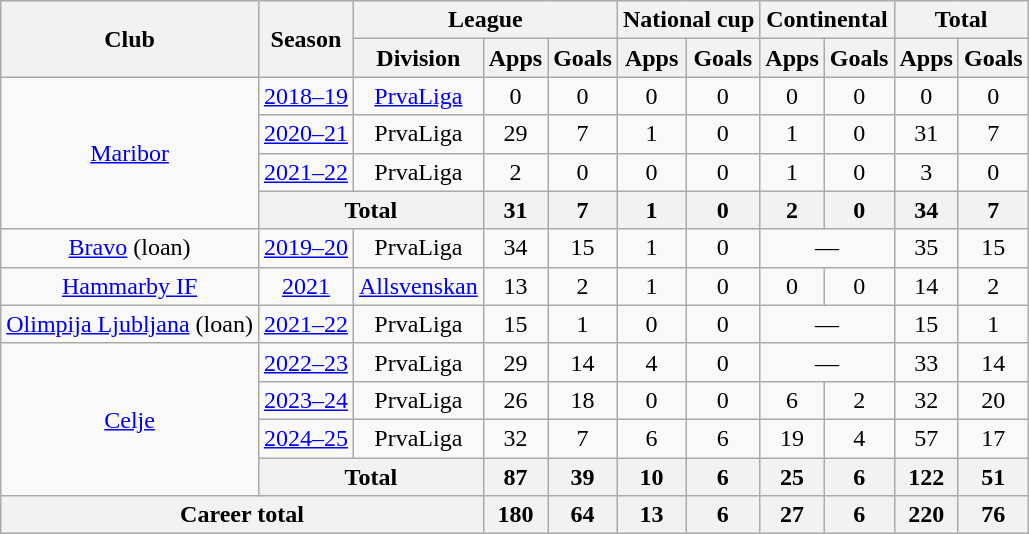<table class="wikitable" style="text-align:center;">
<tr>
<th rowspan="2">Club</th>
<th rowspan="2">Season</th>
<th colspan="3">League</th>
<th colspan="2">National cup</th>
<th colspan="2">Continental</th>
<th colspan="2">Total</th>
</tr>
<tr>
<th>Division</th>
<th>Apps</th>
<th>Goals</th>
<th>Apps</th>
<th>Goals</th>
<th>Apps</th>
<th>Goals</th>
<th>Apps</th>
<th>Goals</th>
</tr>
<tr>
<td rowspan="4"><a href='#'>Maribor</a></td>
<td><a href='#'>2018–19</a></td>
<td><a href='#'>PrvaLiga</a></td>
<td>0</td>
<td>0</td>
<td>0</td>
<td>0</td>
<td>0</td>
<td>0</td>
<td>0</td>
<td>0</td>
</tr>
<tr>
<td><a href='#'>2020–21</a></td>
<td>PrvaLiga</td>
<td>29</td>
<td>7</td>
<td>1</td>
<td>0</td>
<td>1</td>
<td>0</td>
<td>31</td>
<td>7</td>
</tr>
<tr>
<td><a href='#'>2021–22</a></td>
<td>PrvaLiga</td>
<td>2</td>
<td>0</td>
<td>0</td>
<td>0</td>
<td>1</td>
<td>0</td>
<td>3</td>
<td>0</td>
</tr>
<tr>
<th colspan="2">Total</th>
<th>31</th>
<th>7</th>
<th>1</th>
<th>0</th>
<th>2</th>
<th>0</th>
<th>34</th>
<th>7</th>
</tr>
<tr>
<td><a href='#'>Bravo</a> (loan)</td>
<td><a href='#'>2019–20</a></td>
<td>PrvaLiga</td>
<td>34</td>
<td>15</td>
<td>1</td>
<td>0</td>
<td colspan="2">—</td>
<td>35</td>
<td>15</td>
</tr>
<tr>
<td><a href='#'>Hammarby IF</a></td>
<td><a href='#'>2021</a></td>
<td><a href='#'>Allsvenskan</a></td>
<td>13</td>
<td>2</td>
<td>1</td>
<td>0</td>
<td>0</td>
<td>0</td>
<td>14</td>
<td>2</td>
</tr>
<tr>
<td><a href='#'>Olimpija Ljubljana</a> (loan)</td>
<td><a href='#'>2021–22</a></td>
<td>PrvaLiga</td>
<td>15</td>
<td>1</td>
<td>0</td>
<td>0</td>
<td colspan="2">—</td>
<td>15</td>
<td>1</td>
</tr>
<tr>
<td rowspan="4"><a href='#'>Celje</a></td>
<td><a href='#'>2022–23</a></td>
<td>PrvaLiga</td>
<td>29</td>
<td>14</td>
<td>4</td>
<td>0</td>
<td colspan="2">—</td>
<td>33</td>
<td>14</td>
</tr>
<tr>
<td><a href='#'>2023–24</a></td>
<td>PrvaLiga</td>
<td>26</td>
<td>18</td>
<td>0</td>
<td>0</td>
<td>6</td>
<td>2</td>
<td>32</td>
<td>20</td>
</tr>
<tr>
<td><a href='#'>2024–25</a></td>
<td>PrvaLiga</td>
<td>32</td>
<td>7</td>
<td>6</td>
<td>6</td>
<td>19</td>
<td>4</td>
<td>57</td>
<td>17</td>
</tr>
<tr>
<th colspan="2">Total</th>
<th>87</th>
<th>39</th>
<th>10</th>
<th>6</th>
<th>25</th>
<th>6</th>
<th>122</th>
<th>51</th>
</tr>
<tr>
<th colspan="3">Career total</th>
<th>180</th>
<th>64</th>
<th>13</th>
<th>6</th>
<th>27</th>
<th>6</th>
<th>220</th>
<th>76</th>
</tr>
</table>
